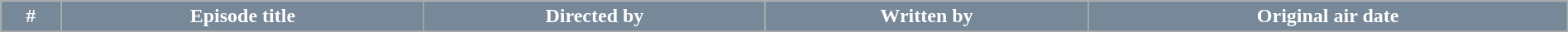<table class="wikitable plainrowheaders" style="margin: auto; width: 100%">
<tr>
<th style="background:#778899; color:#fff;">#</th>
<th style="background:#778899; color:#fff;">Episode title</th>
<th style="background:#778899; color:#fff;">Directed by</th>
<th style="background:#778899; color:#fff;">Written by</th>
<th style="background:#778899; color:#fff;">Original air date</th>
</tr>
<tr>
</tr>
</table>
